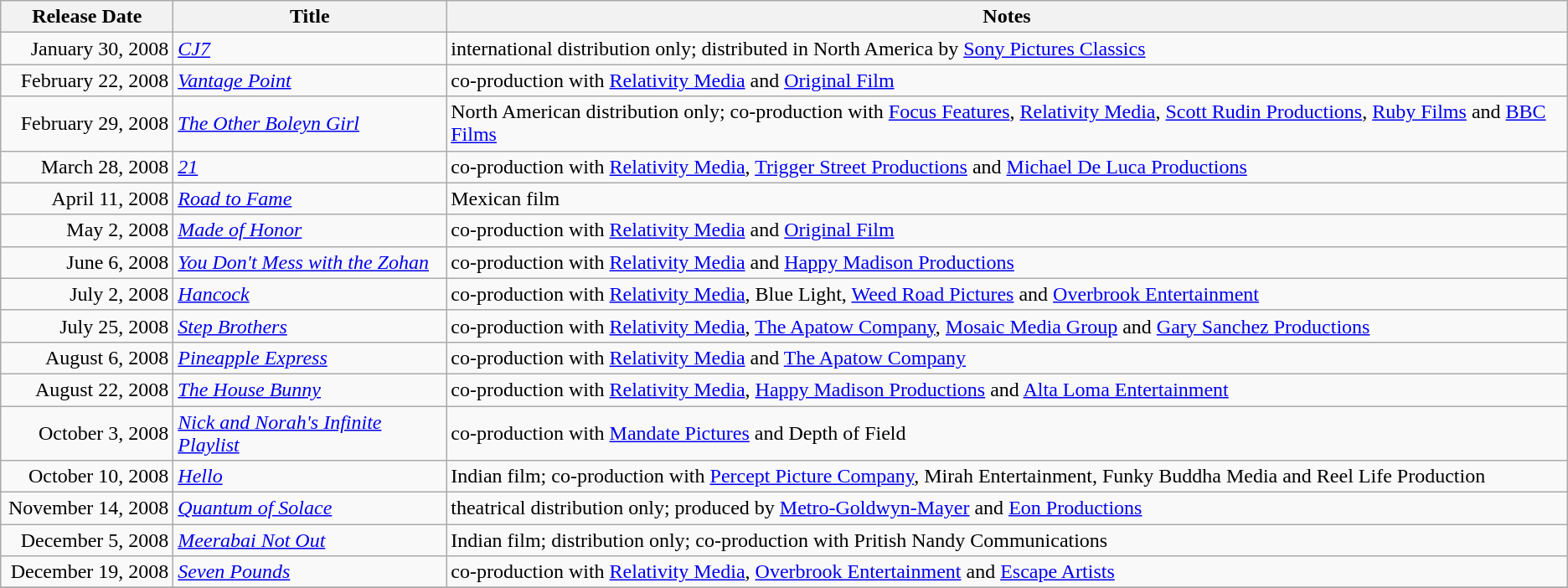<table class="wikitable sortable">
<tr>
<th scope="col" style="width:130px;">Release Date</th>
<th>Title</th>
<th>Notes</th>
</tr>
<tr>
<td style="text-align:right;">January 30, 2008</td>
<td><em><a href='#'>CJ7</a></em></td>
<td>international distribution only; distributed in North America by <a href='#'>Sony Pictures Classics</a></td>
</tr>
<tr>
<td style="text-align:right;">February 22, 2008</td>
<td><em><a href='#'>Vantage Point</a></em></td>
<td>co-production with <a href='#'>Relativity Media</a> and <a href='#'>Original Film</a></td>
</tr>
<tr>
<td style="text-align:right;">February 29, 2008</td>
<td><em><a href='#'>The Other Boleyn Girl</a></em></td>
<td>North American distribution only; co-production with <a href='#'>Focus Features</a>, <a href='#'>Relativity Media</a>, <a href='#'>Scott Rudin Productions</a>, <a href='#'>Ruby Films</a> and <a href='#'>BBC Films</a></td>
</tr>
<tr>
<td style="text-align:right;">March 28, 2008</td>
<td><em><a href='#'>21</a></em></td>
<td>co-production with <a href='#'>Relativity Media</a>, <a href='#'>Trigger Street Productions</a> and <a href='#'>Michael De Luca Productions</a></td>
</tr>
<tr>
<td style="text-align:right;">April 11, 2008</td>
<td><em><a href='#'>Road to Fame</a></em></td>
<td>Mexican film</td>
</tr>
<tr>
<td style="text-align:right;">May 2, 2008</td>
<td><em><a href='#'>Made of Honor</a></em></td>
<td>co-production with <a href='#'>Relativity Media</a> and <a href='#'>Original Film</a></td>
</tr>
<tr>
<td style="text-align:right;">June 6, 2008</td>
<td><em><a href='#'>You Don't Mess with the Zohan</a></em></td>
<td>co-production with <a href='#'>Relativity Media</a> and <a href='#'>Happy Madison Productions</a></td>
</tr>
<tr>
<td style="text-align:right;">July 2, 2008</td>
<td><em><a href='#'>Hancock</a></em></td>
<td>co-production with <a href='#'>Relativity Media</a>, Blue Light, <a href='#'>Weed Road Pictures</a> and <a href='#'>Overbrook Entertainment</a></td>
</tr>
<tr>
<td style="text-align:right;">July 25, 2008</td>
<td><em><a href='#'>Step Brothers</a></em></td>
<td>co-production with <a href='#'>Relativity Media</a>, <a href='#'>The Apatow Company</a>, <a href='#'>Mosaic Media Group</a> and <a href='#'>Gary Sanchez Productions</a></td>
</tr>
<tr>
<td style="text-align:right;">August 6, 2008</td>
<td><em><a href='#'>Pineapple Express</a></em></td>
<td>co-production with <a href='#'>Relativity Media</a> and <a href='#'>The Apatow Company</a></td>
</tr>
<tr>
<td style="text-align:right;">August 22, 2008</td>
<td><em><a href='#'>The House Bunny</a></em></td>
<td>co-production with <a href='#'>Relativity Media</a>, <a href='#'>Happy Madison Productions</a> and <a href='#'>Alta Loma Entertainment</a></td>
</tr>
<tr>
<td style="text-align:right;">October 3, 2008</td>
<td><em><a href='#'>Nick and Norah's Infinite Playlist</a></em></td>
<td>co-production with <a href='#'>Mandate Pictures</a> and Depth of Field</td>
</tr>
<tr>
<td style="text-align:right;">October 10, 2008</td>
<td><em><a href='#'>Hello</a></em></td>
<td>Indian film; co-production with <a href='#'>Percept Picture Company</a>, Mirah Entertainment, Funky Buddha Media and Reel Life Production</td>
</tr>
<tr>
<td style="text-align:right;">November 14, 2008</td>
<td><em><a href='#'>Quantum of Solace</a></em></td>
<td>theatrical distribution only; produced by <a href='#'>Metro-Goldwyn-Mayer</a> and <a href='#'>Eon Productions</a></td>
</tr>
<tr>
<td style="text-align:right;">December 5, 2008</td>
<td><em><a href='#'>Meerabai Not Out</a></em></td>
<td>Indian film; distribution only; co-production with Pritish Nandy Communications</td>
</tr>
<tr>
<td style="text-align:right;">December 19, 2008</td>
<td><em><a href='#'>Seven Pounds</a></em></td>
<td>co-production with <a href='#'>Relativity Media</a>, <a href='#'>Overbrook Entertainment</a> and <a href='#'>Escape Artists</a></td>
</tr>
<tr>
</tr>
</table>
